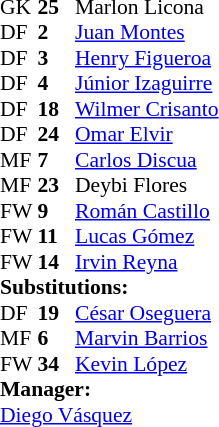<table style = "font-size: 90%" cellspacing = "0" cellpadding = "0">
<tr>
<td colspan = 4></td>
</tr>
<tr>
<th style="width:25px;"></th>
<th style="width:25px;"></th>
</tr>
<tr>
<td>GK</td>
<td><strong>25</strong></td>
<td> Marlon Licona</td>
</tr>
<tr>
<td>DF</td>
<td><strong>2</strong></td>
<td> <a href='#'>Juan Montes</a></td>
</tr>
<tr>
<td>DF</td>
<td><strong>3</strong></td>
<td> <a href='#'>Henry Figueroa</a></td>
</tr>
<tr>
<td>DF</td>
<td><strong>4</strong></td>
<td> <a href='#'>Júnior Izaguirre</a></td>
</tr>
<tr>
<td>DF</td>
<td><strong>18</strong></td>
<td> <a href='#'>Wilmer Crisanto</a></td>
<td></td>
<td></td>
</tr>
<tr>
<td>DF</td>
<td><strong>24</strong></td>
<td> <a href='#'>Omar Elvir</a></td>
<td></td>
<td></td>
</tr>
<tr>
<td>MF</td>
<td><strong>7</strong></td>
<td> <a href='#'>Carlos Discua</a></td>
<td></td>
<td></td>
</tr>
<tr>
<td>MF</td>
<td><strong>23</strong></td>
<td> Deybi Flores</td>
</tr>
<tr>
<td>FW</td>
<td><strong>9</strong></td>
<td> <a href='#'>Román Castillo</a></td>
</tr>
<tr>
<td>FW</td>
<td><strong>11</strong></td>
<td> <a href='#'>Lucas Gómez</a></td>
</tr>
<tr>
<td>FW</td>
<td><strong>14</strong></td>
<td> <a href='#'>Irvin Reyna</a></td>
</tr>
<tr>
<td colspan = 3><strong>Substitutions:</strong></td>
</tr>
<tr>
<td>DF</td>
<td><strong>19</strong></td>
<td> <a href='#'>César Oseguera</a></td>
<td></td>
<td></td>
</tr>
<tr>
<td>MF</td>
<td><strong>6</strong></td>
<td> <a href='#'>Marvin Barrios</a></td>
<td></td>
<td></td>
</tr>
<tr>
<td>FW</td>
<td><strong>34</strong></td>
<td> <a href='#'>Kevin López</a></td>
<td></td>
<td></td>
</tr>
<tr>
<td colspan = 3><strong>Manager:</strong></td>
</tr>
<tr>
<td colspan = 3> <a href='#'>Diego Vásquez</a></td>
</tr>
</table>
